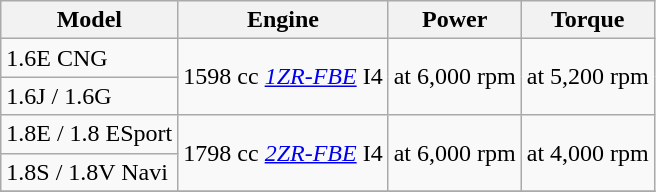<table class="wikitable">
<tr>
<th>Model</th>
<th>Engine</th>
<th>Power</th>
<th>Torque</th>
</tr>
<tr>
<td>1.6E CNG</td>
<td rowspan="2">1598 cc <em><a href='#'>1ZR-FBE</a></em> I4</td>
<td rowspan="2"> at 6,000 rpm</td>
<td rowspan="2"> at 5,200 rpm</td>
</tr>
<tr>
<td>1.6J / 1.6G</td>
</tr>
<tr>
<td>1.8E / 1.8 ESport</td>
<td rowspan="2">1798 cc <em><a href='#'>2ZR-FBE</a></em> I4</td>
<td rowspan="2"> at 6,000 rpm</td>
<td rowspan="2"> at 4,000 rpm</td>
</tr>
<tr>
<td>1.8S / 1.8V Navi</td>
</tr>
<tr>
</tr>
</table>
